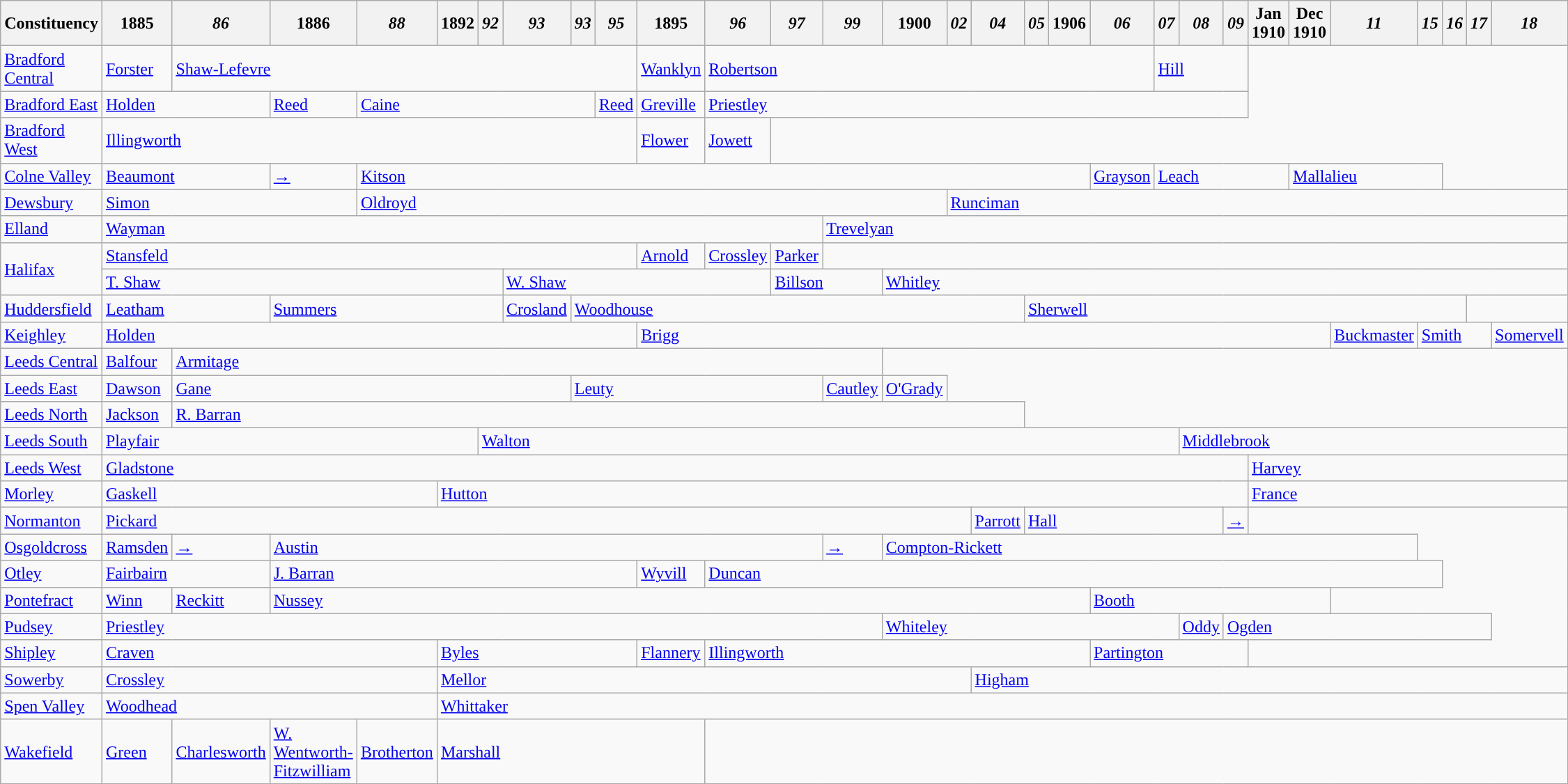<table class="wikitable">
<tr>
<th>Constituency</th>
<th>1885</th>
<th><em>86</em></th>
<th>1886</th>
<th><em>88</em></th>
<th>1892</th>
<th><em>92</em></th>
<th><em>93</em></th>
<th><em>93</em></th>
<th><em>95</em></th>
<th>1895</th>
<th><em>96</em></th>
<th><em>97</em></th>
<th><em>99</em></th>
<th>1900</th>
<th><em>02</em></th>
<th><em>04</em></th>
<th><em>05</em></th>
<th>1906</th>
<th><em>06</em></th>
<th><em>07</em></th>
<th><em>08</em></th>
<th><em>09</em></th>
<th>Jan 1910</th>
<th>Dec 1910</th>
<th><em>11</em></th>
<th><em>15</em></th>
<th><em>16</em></th>
<th><em>17</em></th>
<th><em>18</em></th>
</tr>
<tr>
<td><a href='#'>Bradford Central</a></td>
<td><a href='#'>Forster</a></td>
<td colspan="8"><a href='#'>Shaw-Lefevre</a></td>
<td><a href='#'>Wanklyn</a></td>
<td colspan="9"><a href='#'>Robertson</a></td>
<td colspan="3"><a href='#'>Hill</a></td>
</tr>
<tr>
<td><a href='#'>Bradford East</a></td>
<td colspan="2"><a href='#'>Holden</a></td>
<td><a href='#'>Reed</a></td>
<td colspan="5"><a href='#'>Caine</a></td>
<td><a href='#'>Reed</a></td>
<td><a href='#'>Greville</a></td>
<td colspan="12"><a href='#'>Priestley</a></td>
</tr>
<tr>
<td><a href='#'>Bradford West</a></td>
<td colspan="9"><a href='#'>Illingworth</a></td>
<td><a href='#'>Flower</a></td>
<td><a href='#'>Jowett</a></td>
</tr>
<tr>
<td><a href='#'>Colne Valley</a></td>
<td colspan="2"><a href='#'>Beaumont</a></td>
<td><a href='#'>→</a></td>
<td colspan="15"><a href='#'>Kitson</a></td>
<td><a href='#'>Grayson</a></td>
<td colspan="4"><a href='#'>Leach</a></td>
<td colspan="3"><a href='#'>Mallalieu</a></td>
</tr>
<tr>
<td><a href='#'>Dewsbury</a></td>
<td colspan="3"><a href='#'>Simon</a></td>
<td colspan="11"><a href='#'>Oldroyd</a></td>
<td colspan="15"><a href='#'>Runciman</a></td>
</tr>
<tr>
<td><a href='#'>Elland</a></td>
<td colspan="12"><a href='#'>Wayman</a></td>
<td colspan="17"><a href='#'>Trevelyan</a></td>
</tr>
<tr>
<td rowspan="2"><a href='#'>Halifax</a></td>
<td colspan="9"><a href='#'>Stansfeld</a></td>
<td><a href='#'>Arnold</a></td>
<td><a href='#'>Crossley</a></td>
<td><a href='#'>Parker</a></td>
</tr>
<tr>
<td colspan="6"><a href='#'>T. Shaw</a></td>
<td colspan="5"><a href='#'>W. Shaw</a></td>
<td colspan="2"><a href='#'>Billson</a></td>
<td colspan="16"><a href='#'>Whitley</a></td>
</tr>
<tr>
<td><a href='#'>Huddersfield</a></td>
<td colspan="2"><a href='#'>Leatham</a></td>
<td colspan="4"><a href='#'>Summers</a></td>
<td><a href='#'>Crosland</a></td>
<td colspan="9"><a href='#'>Woodhouse</a></td>
<td colspan="11"><a href='#'>Sherwell</a></td>
</tr>
<tr>
<td><a href='#'>Keighley</a></td>
<td colspan="9"><a href='#'>Holden</a></td>
<td colspan="15"><a href='#'>Brigg</a></td>
<td><a href='#'>Buckmaster</a></td>
<td colspan="3"><a href='#'>Smith</a></td>
<td><a href='#'>Somervell</a></td>
</tr>
<tr>
<td><a href='#'>Leeds Central</a></td>
<td><a href='#'>Balfour</a></td>
<td colspan="12"><a href='#'>Armitage</a></td>
</tr>
<tr>
<td><a href='#'>Leeds East</a></td>
<td><a href='#'>Dawson</a></td>
<td colspan="6"><a href='#'>Gane</a></td>
<td colspan="5"><a href='#'>Leuty</a></td>
<td><a href='#'>Cautley</a></td>
<td><a href='#'>O'Grady</a></td>
</tr>
<tr>
<td><a href='#'>Leeds North</a></td>
<td><a href='#'>Jackson</a></td>
<td colspan="15"><a href='#'>R. Barran</a></td>
</tr>
<tr>
<td><a href='#'>Leeds South</a></td>
<td colspan="5"><a href='#'>Playfair</a></td>
<td colspan="15"><a href='#'>Walton</a></td>
<td colspan="9"><a href='#'>Middlebrook</a></td>
</tr>
<tr>
<td><a href='#'>Leeds West</a></td>
<td colspan="22"><a href='#'>Gladstone</a></td>
<td colspan="7"><a href='#'>Harvey</a></td>
</tr>
<tr>
<td><a href='#'>Morley</a></td>
<td colspan="4"><a href='#'>Gaskell</a></td>
<td colspan="18"><a href='#'>Hutton</a></td>
<td colspan="7"><a href='#'>France</a></td>
</tr>
<tr>
<td><a href='#'>Normanton</a></td>
<td colspan="15"><a href='#'>Pickard</a></td>
<td><a href='#'>Parrott</a></td>
<td colspan="5"><a href='#'>Hall</a></td>
<td><a href='#'>→</a></td>
</tr>
<tr>
<td><a href='#'>Osgoldcross</a></td>
<td><a href='#'>Ramsden</a></td>
<td><a href='#'>→</a></td>
<td colspan="10"><a href='#'>Austin</a></td>
<td><a href='#'>→</a></td>
<td colspan="12"><a href='#'>Compton-Rickett</a></td>
</tr>
<tr>
<td><a href='#'>Otley</a></td>
<td colspan="2"><a href='#'>Fairbairn</a></td>
<td colspan="7"><a href='#'>J. Barran</a></td>
<td><a href='#'>Wyvill</a></td>
<td colspan="16"><a href='#'>Duncan</a></td>
</tr>
<tr>
<td><a href='#'>Pontefract</a></td>
<td><a href='#'>Winn</a></td>
<td><a href='#'>Reckitt</a></td>
<td colspan="16"><a href='#'>Nussey</a></td>
<td colspan="6"><a href='#'>Booth</a></td>
</tr>
<tr>
<td><a href='#'>Pudsey</a></td>
<td colspan="13"><a href='#'>Priestley</a></td>
<td colspan="7"><a href='#'>Whiteley</a></td>
<td><a href='#'>Oddy</a></td>
<td colspan="7"><a href='#'>Ogden</a></td>
</tr>
<tr>
<td><a href='#'>Shipley</a></td>
<td colspan="4"><a href='#'>Craven</a></td>
<td colspan="5"><a href='#'>Byles</a></td>
<td><a href='#'>Flannery</a></td>
<td colspan="8"><a href='#'>Illingworth</a></td>
<td colspan="4"><a href='#'>Partington</a></td>
</tr>
<tr>
<td><a href='#'>Sowerby</a></td>
<td colspan="4"><a href='#'>Crossley</a></td>
<td colspan="11"><a href='#'>Mellor</a></td>
<td colspan="14"><a href='#'>Higham</a></td>
</tr>
<tr>
<td><a href='#'>Spen Valley</a></td>
<td colspan="4"><a href='#'>Woodhead</a></td>
<td colspan="25"><a href='#'>Whittaker</a></td>
</tr>
<tr>
<td><a href='#'>Wakefield</a></td>
<td><a href='#'>Green</a></td>
<td><a href='#'>Charlesworth</a></td>
<td><a href='#'>W. Wentworth-Fitzwilliam</a></td>
<td><a href='#'>Brotherton</a></td>
<td colspan="6"><a href='#'>Marshall</a></td>
</tr>
<tr>
</tr>
</table>
